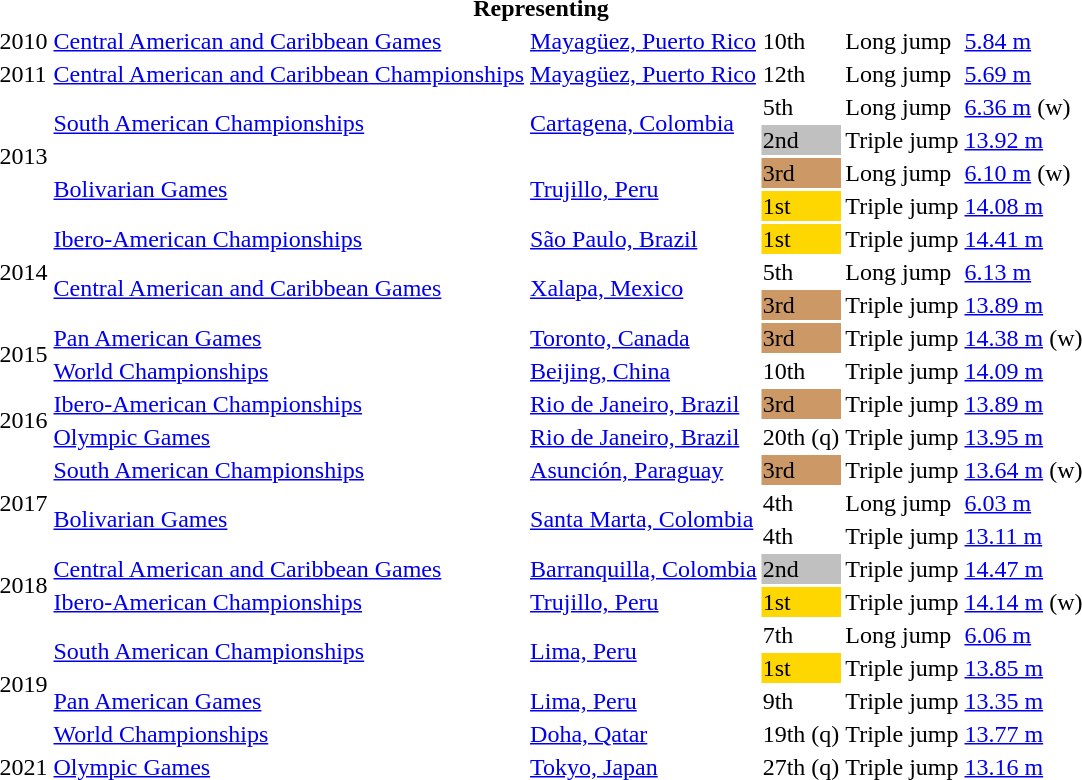<table>
<tr>
<th colspan="6">Representing </th>
</tr>
<tr>
<td>2010</td>
<td><a href='#'>Central American and Caribbean Games</a></td>
<td><a href='#'>Mayagüez, Puerto Rico</a></td>
<td>10th</td>
<td>Long jump</td>
<td><a href='#'>5.84 m</a></td>
</tr>
<tr>
<td>2011</td>
<td><a href='#'>Central American and Caribbean Championships</a></td>
<td><a href='#'>Mayagüez, Puerto Rico</a></td>
<td>12th</td>
<td>Long jump</td>
<td><a href='#'>5.69 m</a></td>
</tr>
<tr>
<td rowspan=4>2013</td>
<td rowspan=2><a href='#'>South American Championships</a></td>
<td rowspan=2><a href='#'>Cartagena, Colombia</a></td>
<td>5th</td>
<td>Long jump</td>
<td><a href='#'>6.36 m</a> (w)</td>
</tr>
<tr>
<td bgcolor=silver>2nd</td>
<td>Triple jump</td>
<td><a href='#'>13.92 m</a></td>
</tr>
<tr>
<td rowspan=2><a href='#'>Bolivarian Games</a></td>
<td rowspan=2><a href='#'>Trujillo, Peru</a></td>
<td bgcolor=cc9966>3rd</td>
<td>Long jump</td>
<td><a href='#'>6.10 m</a> (w)</td>
</tr>
<tr>
<td bgcolor=gold>1st</td>
<td>Triple jump</td>
<td><a href='#'>14.08 m</a></td>
</tr>
<tr>
<td rowspan=3>2014</td>
<td><a href='#'>Ibero-American Championships</a></td>
<td><a href='#'>São Paulo, Brazil</a></td>
<td bgcolor=gold>1st</td>
<td>Triple jump</td>
<td><a href='#'>14.41 m</a></td>
</tr>
<tr>
<td rowspan=2><a href='#'>Central American and Caribbean Games</a></td>
<td rowspan=2><a href='#'>Xalapa, Mexico</a></td>
<td>5th</td>
<td>Long jump</td>
<td><a href='#'>6.13 m</a></td>
</tr>
<tr>
<td bgcolor=cc9966>3rd</td>
<td>Triple jump</td>
<td><a href='#'>13.89 m</a></td>
</tr>
<tr>
<td rowspan=2>2015</td>
<td><a href='#'>Pan American Games</a></td>
<td><a href='#'>Toronto, Canada</a></td>
<td bgcolor=cc9966>3rd</td>
<td>Triple jump</td>
<td><a href='#'>14.38 m</a> (w)</td>
</tr>
<tr>
<td><a href='#'>World Championships</a></td>
<td><a href='#'>Beijing, China</a></td>
<td>10th</td>
<td>Triple jump</td>
<td><a href='#'>14.09 m</a></td>
</tr>
<tr>
<td rowspan=2>2016</td>
<td><a href='#'>Ibero-American Championships</a></td>
<td><a href='#'>Rio de Janeiro, Brazil</a></td>
<td bgcolor=cc9966>3rd</td>
<td>Triple jump</td>
<td><a href='#'>13.89 m</a></td>
</tr>
<tr>
<td><a href='#'>Olympic Games</a></td>
<td><a href='#'>Rio de Janeiro, Brazil</a></td>
<td>20th (q)</td>
<td>Triple jump</td>
<td><a href='#'>13.95 m</a></td>
</tr>
<tr>
<td rowspan=3>2017</td>
<td><a href='#'>South American Championships</a></td>
<td><a href='#'>Asunción, Paraguay</a></td>
<td bgcolor=cc9966>3rd</td>
<td>Triple jump</td>
<td><a href='#'>13.64 m</a> (w)</td>
</tr>
<tr>
<td rowspan=2><a href='#'>Bolivarian Games</a></td>
<td rowspan=2><a href='#'>Santa Marta, Colombia</a></td>
<td>4th</td>
<td>Long jump</td>
<td><a href='#'>6.03 m</a></td>
</tr>
<tr>
<td>4th</td>
<td>Triple jump</td>
<td><a href='#'>13.11 m</a></td>
</tr>
<tr>
<td rowspan=2>2018</td>
<td><a href='#'>Central American and Caribbean Games</a></td>
<td><a href='#'>Barranquilla, Colombia</a></td>
<td bgcolor=silver>2nd</td>
<td>Triple jump</td>
<td><a href='#'>14.47 m</a></td>
</tr>
<tr>
<td><a href='#'>Ibero-American Championships</a></td>
<td><a href='#'>Trujillo, Peru</a></td>
<td bgcolor=gold>1st</td>
<td>Triple jump</td>
<td><a href='#'>14.14 m</a> (w)</td>
</tr>
<tr>
<td rowspan=4>2019</td>
<td rowspan=2><a href='#'>South American Championships</a></td>
<td rowspan=2><a href='#'>Lima, Peru</a></td>
<td>7th</td>
<td>Long jump</td>
<td><a href='#'>6.06 m</a></td>
</tr>
<tr>
<td bgcolor=gold>1st</td>
<td>Triple jump</td>
<td><a href='#'>13.85 m</a></td>
</tr>
<tr>
<td><a href='#'>Pan American Games</a></td>
<td><a href='#'>Lima, Peru</a></td>
<td>9th</td>
<td>Triple jump</td>
<td><a href='#'>13.35 m</a></td>
</tr>
<tr>
<td><a href='#'>World Championships</a></td>
<td><a href='#'>Doha, Qatar</a></td>
<td>19th (q)</td>
<td>Triple jump</td>
<td><a href='#'>13.77 m</a></td>
</tr>
<tr>
<td>2021</td>
<td><a href='#'>Olympic Games</a></td>
<td><a href='#'>Tokyo, Japan</a></td>
<td>27th (q)</td>
<td>Triple jump</td>
<td><a href='#'>13.16 m</a></td>
</tr>
</table>
